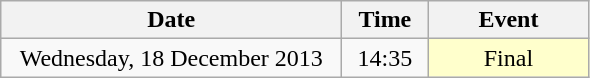<table class = "wikitable" style="text-align:center;">
<tr>
<th width=220>Date</th>
<th width=50>Time</th>
<th width=100>Event</th>
</tr>
<tr>
<td>Wednesday, 18 December 2013</td>
<td>14:35</td>
<td bgcolor=ffffcc>Final</td>
</tr>
</table>
